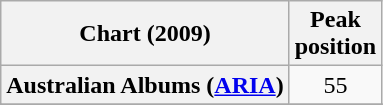<table class="wikitable sortable plainrowheaders">
<tr>
<th scope="col">Chart (2009)</th>
<th scope="col">Peak<br>position</th>
</tr>
<tr>
<th scope="row">Australian Albums (<a href='#'>ARIA</a>)</th>
<td align="center">55</td>
</tr>
<tr>
</tr>
<tr>
</tr>
<tr>
</tr>
<tr>
</tr>
<tr>
</tr>
<tr>
</tr>
<tr>
</tr>
<tr>
</tr>
<tr>
</tr>
<tr>
</tr>
<tr>
</tr>
<tr>
</tr>
</table>
